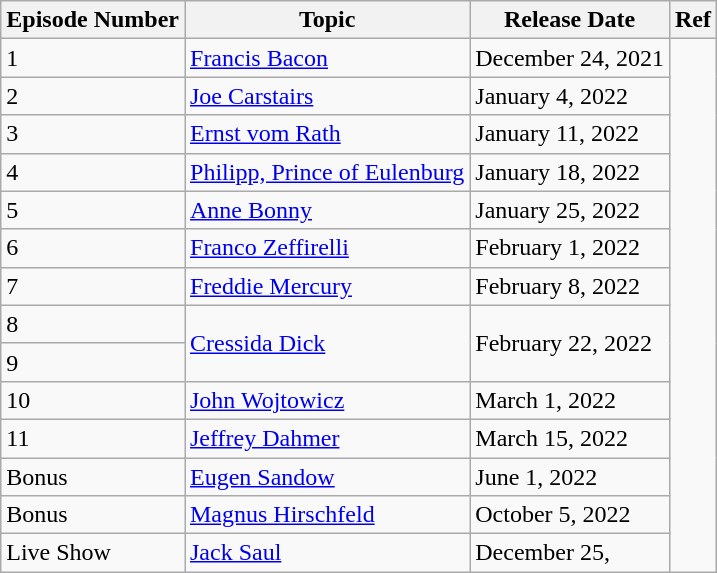<table class="wikitable">
<tr>
<th>Episode Number</th>
<th>Topic</th>
<th>Release Date</th>
<th>Ref</th>
</tr>
<tr>
<td>1</td>
<td><a href='#'>Francis Bacon</a></td>
<td>December 24, 2021</td>
<td rowspan="14"></td>
</tr>
<tr>
<td>2</td>
<td><a href='#'>Joe Carstairs</a></td>
<td>January 4, 2022</td>
</tr>
<tr>
<td>3</td>
<td><a href='#'>Ernst vom Rath</a></td>
<td>January 11, 2022</td>
</tr>
<tr>
<td>4</td>
<td><a href='#'>Philipp, Prince of Eulenburg</a></td>
<td>January 18, 2022</td>
</tr>
<tr>
<td>5</td>
<td><a href='#'>Anne Bonny</a></td>
<td>January 25, 2022</td>
</tr>
<tr>
<td>6</td>
<td><a href='#'>Franco Zeffirelli</a></td>
<td>February 1, 2022</td>
</tr>
<tr>
<td>7</td>
<td><a href='#'>Freddie Mercury</a></td>
<td>February 8, 2022</td>
</tr>
<tr>
<td>8</td>
<td rowspan="2"><a href='#'>Cressida Dick</a></td>
<td rowspan="2">February 22, 2022</td>
</tr>
<tr>
<td>9</td>
</tr>
<tr>
<td>10</td>
<td><a href='#'>John Wojtowicz</a></td>
<td>March 1, 2022</td>
</tr>
<tr>
<td>11</td>
<td><a href='#'>Jeffrey Dahmer</a></td>
<td>March 15, 2022</td>
</tr>
<tr>
<td>Bonus</td>
<td><a href='#'>Eugen Sandow</a></td>
<td>June 1, 2022</td>
</tr>
<tr>
<td>Bonus</td>
<td><a href='#'>Magnus Hirschfeld</a></td>
<td>October 5, 2022</td>
</tr>
<tr>
<td>Live Show</td>
<td><a href='#'>Jack Saul</a></td>
<td>December 25,</td>
</tr>
</table>
